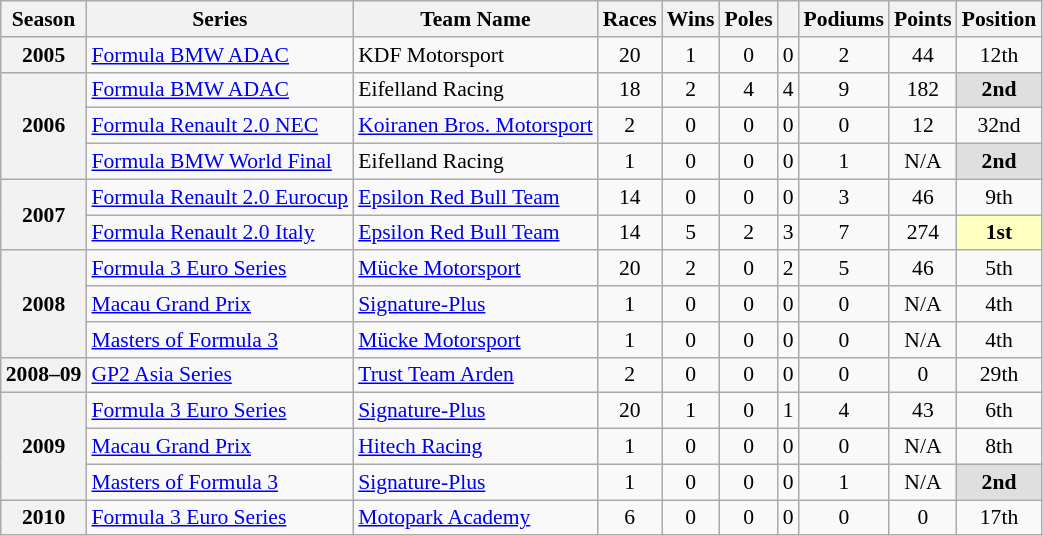<table class="wikitable" style="font-size: 90%; text-align:center">
<tr>
<th>Season</th>
<th>Series</th>
<th>Team Name</th>
<th>Races</th>
<th>Wins</th>
<th>Poles</th>
<th></th>
<th>Podiums</th>
<th>Points</th>
<th>Position</th>
</tr>
<tr>
<th>2005</th>
<td align=left><a href='#'>Formula BMW ADAC</a></td>
<td align=left>KDF Motorsport</td>
<td>20</td>
<td>1</td>
<td>0</td>
<td>0</td>
<td>2</td>
<td>44</td>
<td>12th</td>
</tr>
<tr>
<th rowspan=3>2006</th>
<td align=left><a href='#'>Formula BMW ADAC</a></td>
<td align=left>Eifelland Racing</td>
<td>18</td>
<td>2</td>
<td>4</td>
<td>4</td>
<td>9</td>
<td>182</td>
<td style="background:#DFDFDF;"><strong>2nd</strong></td>
</tr>
<tr>
<td align=left><a href='#'>Formula Renault 2.0 NEC</a></td>
<td align=left><a href='#'>Koiranen Bros. Motorsport</a></td>
<td>2</td>
<td>0</td>
<td>0</td>
<td>0</td>
<td>0</td>
<td>12</td>
<td>32nd</td>
</tr>
<tr>
<td align=left><a href='#'>Formula BMW World Final</a></td>
<td align=left>Eifelland Racing</td>
<td>1</td>
<td>0</td>
<td>0</td>
<td>0</td>
<td>1</td>
<td>N/A</td>
<td style="background:#DFDFDF;"><strong>2nd</strong></td>
</tr>
<tr>
<th rowspan=2>2007</th>
<td align=left><a href='#'>Formula Renault 2.0 Eurocup</a></td>
<td align=left><a href='#'>Epsilon Red Bull Team</a></td>
<td>14</td>
<td>0</td>
<td>0</td>
<td>0</td>
<td>3</td>
<td>46</td>
<td>9th</td>
</tr>
<tr>
<td align=left><a href='#'>Formula Renault 2.0 Italy</a></td>
<td align=left><a href='#'>Epsilon Red Bull Team</a></td>
<td>14</td>
<td>5</td>
<td>2</td>
<td>3</td>
<td>7</td>
<td>274</td>
<td style="background:#FFFFBF;"><strong>1st</strong></td>
</tr>
<tr>
<th rowspan=3>2008</th>
<td align=left><a href='#'>Formula 3 Euro Series</a></td>
<td align=left><a href='#'>Mücke Motorsport</a></td>
<td>20</td>
<td>2</td>
<td>0</td>
<td>2</td>
<td>5</td>
<td>46</td>
<td>5th</td>
</tr>
<tr>
<td align=left><a href='#'>Macau Grand Prix</a></td>
<td align=left><a href='#'>Signature-Plus</a></td>
<td>1</td>
<td>0</td>
<td>0</td>
<td>0</td>
<td>0</td>
<td>N/A</td>
<td>4th</td>
</tr>
<tr>
<td align=left><a href='#'>Masters of Formula 3</a></td>
<td align=left><a href='#'>Mücke Motorsport</a></td>
<td>1</td>
<td>0</td>
<td>0</td>
<td>0</td>
<td>0</td>
<td>N/A</td>
<td>4th</td>
</tr>
<tr>
<th>2008–09</th>
<td align=left><a href='#'>GP2 Asia Series</a></td>
<td align=left><a href='#'>Trust Team Arden</a></td>
<td>2</td>
<td>0</td>
<td>0</td>
<td>0</td>
<td>0</td>
<td>0</td>
<td>29th</td>
</tr>
<tr>
<th rowspan=3>2009</th>
<td align=left><a href='#'>Formula 3 Euro Series</a></td>
<td align=left><a href='#'>Signature-Plus</a></td>
<td>20</td>
<td>1</td>
<td>0</td>
<td>1</td>
<td>4</td>
<td>43</td>
<td>6th</td>
</tr>
<tr>
<td align=left><a href='#'>Macau Grand Prix</a></td>
<td align=left><a href='#'>Hitech Racing</a></td>
<td>1</td>
<td>0</td>
<td>0</td>
<td>0</td>
<td>0</td>
<td>N/A</td>
<td>8th</td>
</tr>
<tr>
<td align=left><a href='#'>Masters of Formula 3</a></td>
<td align=left><a href='#'>Signature-Plus</a></td>
<td>1</td>
<td>0</td>
<td>0</td>
<td>0</td>
<td>1</td>
<td>N/A</td>
<td style="background:#DFDFDF;"><strong>2nd</strong></td>
</tr>
<tr>
<th>2010</th>
<td align=left><a href='#'>Formula 3 Euro Series</a></td>
<td align=left><a href='#'>Motopark Academy</a></td>
<td>6</td>
<td>0</td>
<td>0</td>
<td>0</td>
<td>0</td>
<td>0</td>
<td>17th</td>
</tr>
</table>
